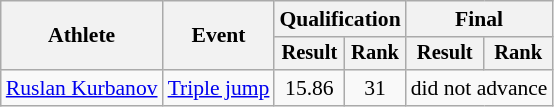<table class=wikitable style=font-size:90%>
<tr>
<th rowspan=2>Athlete</th>
<th rowspan=2>Event</th>
<th colspan=2>Qualification</th>
<th colspan=2>Final</th>
</tr>
<tr style=font-size:95%>
<th>Result</th>
<th>Rank</th>
<th>Result</th>
<th>Rank</th>
</tr>
<tr align=center>
<td align=left><a href='#'>Ruslan Kurbanov</a></td>
<td align=left><a href='#'>Triple jump</a></td>
<td>15.86</td>
<td>31</td>
<td colspan=2>did not advance</td>
</tr>
</table>
